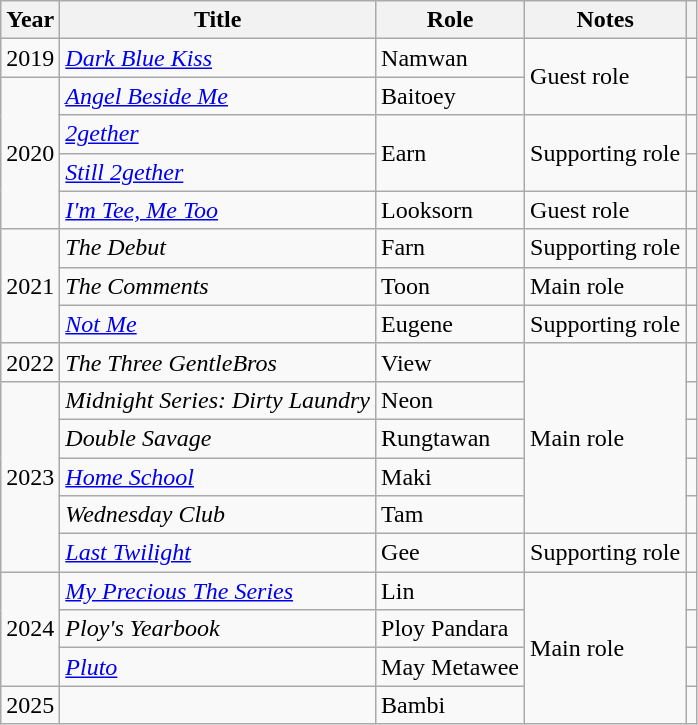<table class="wikitable sortable">
<tr>
<th scope="col">Year</th>
<th scope="col">Title</th>
<th scope="col">Role</th>
<th scope="col" class="unsortable">Notes</th>
<th scope="col" class="unsortable"></th>
</tr>
<tr>
<td>2019</td>
<td><em><a href='#'>Dark Blue Kiss</a></em></td>
<td>Namwan</td>
<td rowspan="2">Guest role</td>
<td style="text-align: center;"></td>
</tr>
<tr>
<td rowspan="4">2020</td>
<td><em><a href='#'>Angel Beside Me</a></em></td>
<td>Baitoey</td>
<td style="text-align: center;"></td>
</tr>
<tr>
<td><em><a href='#'>2gether</a></em></td>
<td rowspan="2">Earn</td>
<td rowspan="2">Supporting role</td>
<td style="text-align: center;"></td>
</tr>
<tr>
<td><em><a href='#'>Still 2gether</a></em></td>
<td style="text-align: center;"></td>
</tr>
<tr>
<td><em><a href='#'>I'm Tee, Me Too</a></em></td>
<td>Looksorn</td>
<td>Guest role</td>
<td style="text-align: center;"></td>
</tr>
<tr>
<td rowspan="3">2021</td>
<td><em>The Debut</em></td>
<td>Farn</td>
<td>Supporting role</td>
<td style="text-align: center;"></td>
</tr>
<tr>
<td><em>The Comments</em></td>
<td>Toon</td>
<td>Main role</td>
<td style="text-align: center;"></td>
</tr>
<tr>
<td><em><a href='#'>Not Me</a></em></td>
<td>Eugene</td>
<td>Supporting role</td>
<td style="text-align: center;"></td>
</tr>
<tr>
<td>2022</td>
<td><em>The Three GentleBros</em></td>
<td>View</td>
<td rowspan="5">Main role</td>
<td style="text-align: center;"></td>
</tr>
<tr>
<td rowspan="5">2023</td>
<td><em>Midnight Series: Dirty Laundry</em></td>
<td>Neon</td>
<td style="text-align: center;"></td>
</tr>
<tr>
<td><em>Double Savage</em></td>
<td>Rungtawan</td>
<td style="text-align: center;"></td>
</tr>
<tr>
<td><em><a href='#'>Home School</a></em></td>
<td>Maki</td>
<td style="text-align: center;"></td>
</tr>
<tr>
<td><em>Wednesday Club</em></td>
<td>Tam</td>
<td style="text-align: center;"></td>
</tr>
<tr>
<td><em><a href='#'>Last Twilight</a></em></td>
<td>Gee</td>
<td>Supporting role</td>
<td></td>
</tr>
<tr>
<td rowspan="3">2024</td>
<td><em><a href='#'>My Precious The Series</a></em></td>
<td>Lin</td>
<td rowspan="4">Main role</td>
<td style="text-align: center;"></td>
</tr>
<tr>
<td><em>Ploy's Yearbook</em></td>
<td>Ploy Pandara</td>
<td style="text-align: center;"></td>
</tr>
<tr>
<td><em><a href='#'>Pluto</a></em></td>
<td>May Metawee</td>
<td style="text-align: center;"></td>
</tr>
<tr>
<td>2025</td>
<td></td>
<td>Bambi</td>
<td style="text-align: center;"></td>
</tr>
</table>
